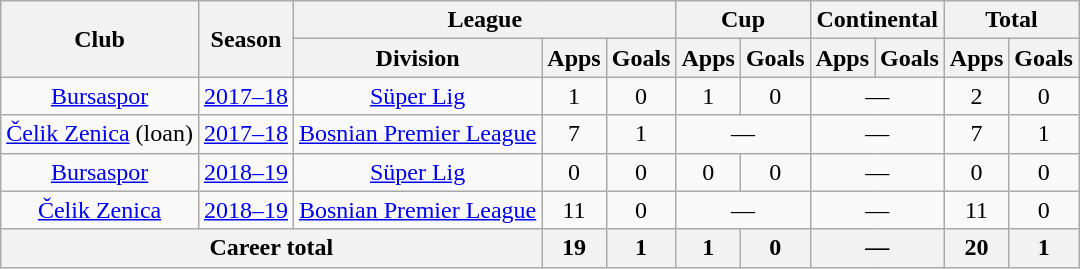<table class="wikitable" style="text-align:center">
<tr>
<th rowspan="2">Club</th>
<th rowspan="2">Season</th>
<th colspan="3">League</th>
<th colspan="2">Cup</th>
<th colspan="2">Continental</th>
<th colspan="2">Total</th>
</tr>
<tr>
<th>Division</th>
<th>Apps</th>
<th>Goals</th>
<th>Apps</th>
<th>Goals</th>
<th>Apps</th>
<th>Goals</th>
<th>Apps</th>
<th>Goals</th>
</tr>
<tr>
<td><a href='#'>Bursaspor</a></td>
<td><a href='#'>2017–18</a></td>
<td><a href='#'>Süper Lig</a></td>
<td>1</td>
<td>0</td>
<td>1</td>
<td>0</td>
<td colspan="2">—</td>
<td>2</td>
<td>0</td>
</tr>
<tr>
<td><a href='#'>Čelik Zenica</a> (loan)</td>
<td><a href='#'>2017–18</a></td>
<td><a href='#'>Bosnian Premier League</a></td>
<td>7</td>
<td>1</td>
<td colspan="2">—</td>
<td colspan="2">—</td>
<td>7</td>
<td>1</td>
</tr>
<tr>
<td><a href='#'>Bursaspor</a></td>
<td><a href='#'>2018–19</a></td>
<td><a href='#'>Süper Lig</a></td>
<td>0</td>
<td>0</td>
<td>0</td>
<td>0</td>
<td colspan="2">—</td>
<td>0</td>
<td>0</td>
</tr>
<tr>
<td><a href='#'>Čelik Zenica</a></td>
<td><a href='#'>2018–19</a></td>
<td><a href='#'>Bosnian Premier League</a></td>
<td>11</td>
<td>0</td>
<td colspan="2">—</td>
<td colspan="2">—</td>
<td>11</td>
<td>0</td>
</tr>
<tr>
<th colspan=3>Career total</th>
<th>19</th>
<th>1</th>
<th>1</th>
<th>0</th>
<th colspan="2">—</th>
<th>20</th>
<th>1</th>
</tr>
</table>
